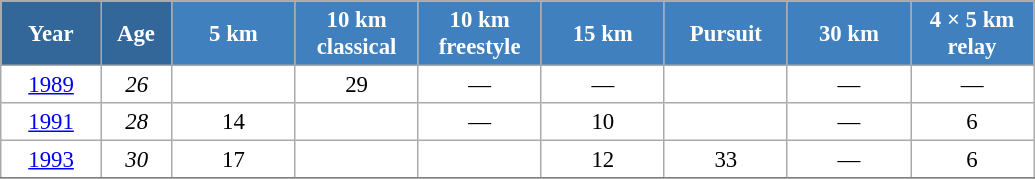<table class="wikitable" style="font-size:95%; text-align:center; border:grey solid 1px; border-collapse:collapse; background:#ffffff;">
<tr>
<th style="background-color:#369; color:white; width:60px;"> Year </th>
<th style="background-color:#369; color:white; width:40px;"> Age </th>
<th style="background-color:#4180be; color:white; width:75px;"> 5 km </th>
<th style="background-color:#4180be; color:white; width:75px;"> 10 km <br> classical </th>
<th style="background-color:#4180be; color:white; width:75px;"> 10 km <br> freestyle </th>
<th style="background-color:#4180be; color:white; width:75px;"> 15 km </th>
<th style="background-color:#4180be; color:white; width:75px;"> Pursuit </th>
<th style="background-color:#4180be; color:white; width:75px;"> 30 km </th>
<th style="background-color:#4180be; color:white; width:75px;"> 4 × 5 km <br> relay </th>
</tr>
<tr>
<td><a href='#'>1989</a></td>
<td><em>26</em></td>
<td></td>
<td>29</td>
<td>—</td>
<td>—</td>
<td></td>
<td>—</td>
<td>—</td>
</tr>
<tr>
<td><a href='#'>1991</a></td>
<td><em>28</em></td>
<td>14</td>
<td></td>
<td>—</td>
<td>10</td>
<td></td>
<td>—</td>
<td>6</td>
</tr>
<tr>
<td><a href='#'>1993</a></td>
<td><em>30</em></td>
<td>17</td>
<td></td>
<td></td>
<td>12</td>
<td>33</td>
<td>—</td>
<td>6</td>
</tr>
<tr>
</tr>
</table>
